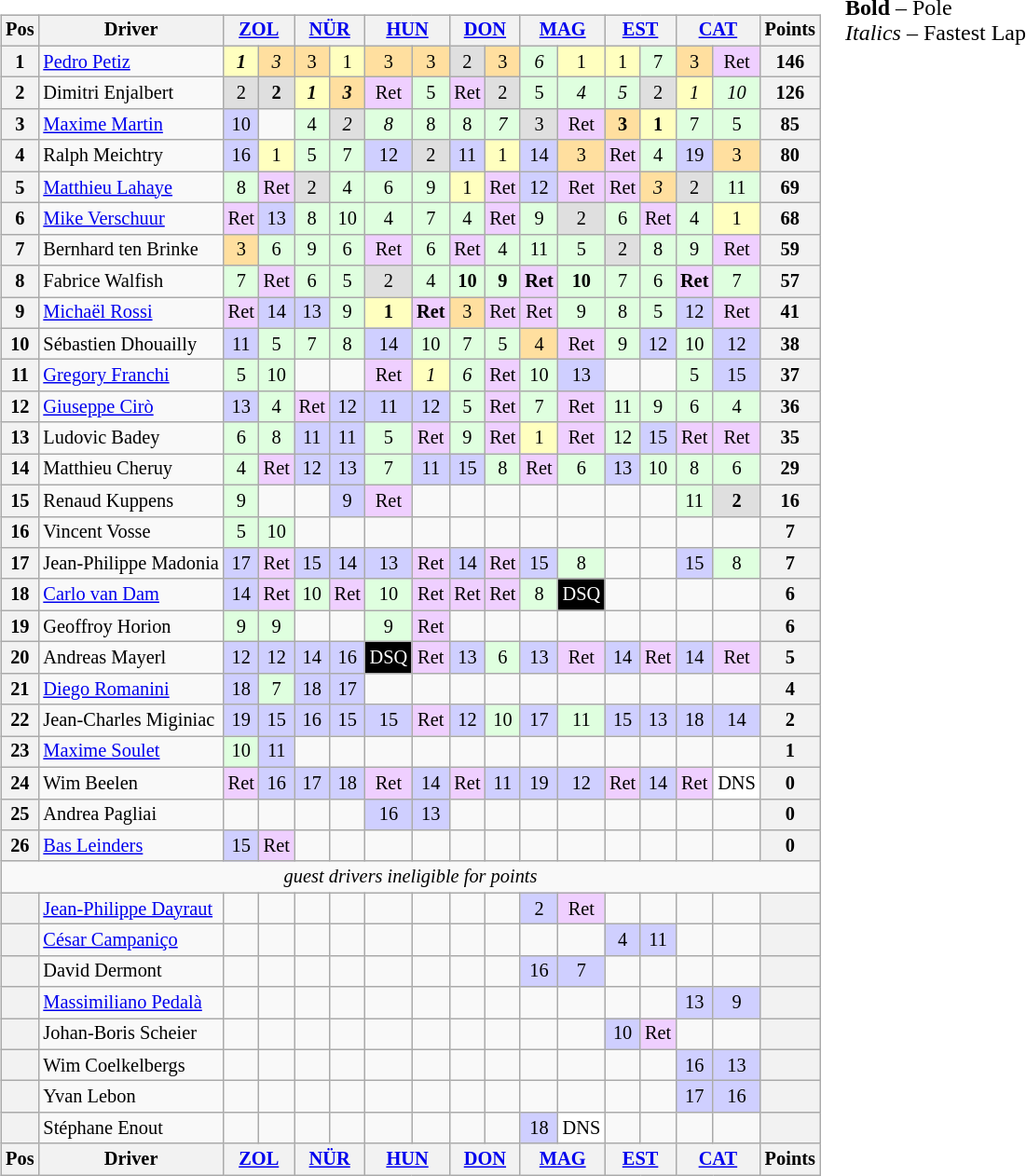<table>
<tr>
<td><br><table class="wikitable" style="font-size: 85%; text-align:center">
<tr valign="top">
<th valign="middle">Pos</th>
<th valign="middle">Driver</th>
<th colspan=2><a href='#'>ZOL</a><br></th>
<th colspan=2><a href='#'>NÜR</a><br></th>
<th colspan=2><a href='#'>HUN</a><br></th>
<th colspan=2><a href='#'>DON</a><br></th>
<th colspan=2><a href='#'>MAG</a><br></th>
<th colspan=2><a href='#'>EST</a><br></th>
<th colspan=2><a href='#'>CAT</a><br></th>
<th valign="middle">Points</th>
</tr>
<tr>
<th>1</th>
<td align=left> <a href='#'>Pedro Petiz</a></td>
<td style="background:#FFFFBF;"><strong><em>1</em></strong></td>
<td style="background:#FFDF9F;"><em>3</em></td>
<td style="background:#FFDF9F;">3</td>
<td style="background:#FFFFBF;">1</td>
<td style="background:#FFDF9F;">3</td>
<td style="background:#FFDF9F;">3</td>
<td style="background:#DFDFDF;">2</td>
<td style="background:#FFDF9F;">3</td>
<td style="background:#DFFFDF;"><em>6</em></td>
<td style="background:#FFFFBF;">1</td>
<td style="background:#FFFFBF;">1</td>
<td style="background:#DFFFDF;">7</td>
<td style="background:#FFDF9F;">3</td>
<td style="background:#EFCFFF;">Ret</td>
<th>146</th>
</tr>
<tr>
<th>2</th>
<td align=left> Dimitri Enjalbert</td>
<td style="background:#DFDFDF;">2</td>
<td style="background:#DFDFDF;"><strong>2</strong></td>
<td style="background:#FFFFBF;"><strong><em>1</em></strong></td>
<td style="background:#FFDF9F;"><strong><em>3</em></strong></td>
<td style="background:#EFCFFF;">Ret</td>
<td style="background:#DFFFDF;">5</td>
<td style="background:#EFCFFF;">Ret</td>
<td style="background:#DFDFDF;">2</td>
<td style="background:#DFFFDF;">5</td>
<td style="background:#DFFFDF;"><em>4</em></td>
<td style="background:#DFFFDF;"><em>5</em></td>
<td style="background:#DFDFDF;">2</td>
<td style="background:#FFFFBF;"><em>1</em></td>
<td style="background:#DFFFDF;"><em>10</em></td>
<th>126</th>
</tr>
<tr>
<th>3</th>
<td align=left> <a href='#'>Maxime Martin</a></td>
<td style="background:#CFCFFF;">10</td>
<td></td>
<td style="background:#DFFFDF;">4</td>
<td style="background:#DFDFDF;"><em>2</em></td>
<td style="background:#DFFFDF;"><em>8</em></td>
<td style="background:#DFFFDF;">8</td>
<td style="background:#DFFFDF;">8</td>
<td style="background:#DFFFDF;"><em>7</em></td>
<td style="background:#DFDFDF;">3</td>
<td style="background:#EFCFFF;">Ret</td>
<td style="background:#FFDF9F;"><strong>3</strong></td>
<td style="background:#FFFFBF;"><strong>1</strong></td>
<td style="background:#DFFFDF;">7</td>
<td style="background:#DFFFDF;">5</td>
<th>85</th>
</tr>
<tr>
<th>4</th>
<td align=left> Ralph Meichtry</td>
<td style="background:#CFCFFF;">16</td>
<td style="background:#FFFFBF;">1</td>
<td style="background:#DFFFDF;">5</td>
<td style="background:#DFFFDF;">7</td>
<td style="background:#CFCFFF;">12</td>
<td style="background:#DFDFDF;">2</td>
<td style="background:#CFCFFF;">11</td>
<td style="background:#FFFFBF;">1</td>
<td style="background:#CFCFFF;">14</td>
<td style="background:#FFDF9F;">3</td>
<td style="background:#EFCFFF;">Ret</td>
<td style="background:#DFFFDF;">4</td>
<td style="background:#CFCFFF;">19</td>
<td style="background:#FFDF9F;">3</td>
<th>80</th>
</tr>
<tr>
<th>5</th>
<td align=left> <a href='#'>Matthieu Lahaye</a></td>
<td style="background:#DFFFDF;">8</td>
<td style="background:#EFCFFF;">Ret</td>
<td style="background:#DFDFDF;">2</td>
<td style="background:#DFFFDF;">4</td>
<td style="background:#DFFFDF;">6</td>
<td style="background:#DFFFDF;">9</td>
<td style="background:#FFFFBF;">1</td>
<td style="background:#EFCFFF;">Ret</td>
<td style="background:#CFCFFF;">12</td>
<td style="background:#EFCFFF;">Ret</td>
<td style="background:#EFCFFF;">Ret</td>
<td style="background:#FFDF9F;"><em>3</em></td>
<td style="background:#DFDFDF;">2</td>
<td style="background:#DFFFDF;">11</td>
<th>69</th>
</tr>
<tr>
<th>6</th>
<td align=left> <a href='#'>Mike Verschuur</a></td>
<td style="background:#EFCFFF;">Ret</td>
<td style="background:#CFCFFF;">13</td>
<td style="background:#DFFFDF;">8</td>
<td style="background:#DFFFDF;">10</td>
<td style="background:#DFFFDF;">4</td>
<td style="background:#DFFFDF;">7</td>
<td style="background:#DFFFDF;">4</td>
<td style="background:#EFCFFF;">Ret</td>
<td style="background:#DFFFDF;">9</td>
<td style="background:#DFDFDF;">2</td>
<td style="background:#DFFFDF;">6</td>
<td style="background:#EFCFFF;">Ret</td>
<td style="background:#DFFFDF;">4</td>
<td style="background:#FFFFBF;">1</td>
<th>68</th>
</tr>
<tr>
<th>7</th>
<td align=left> Bernhard ten Brinke</td>
<td style="background:#FFDF9F;">3</td>
<td style="background:#DFFFDF;">6</td>
<td style="background:#DFFFDF;">9</td>
<td style="background:#DFFFDF;">6</td>
<td style="background:#EFCFFF;">Ret</td>
<td style="background:#DFFFDF;">6</td>
<td style="background:#EFCFFF;">Ret</td>
<td style="background:#DFFFDF;">4</td>
<td style="background:#DFFFDF;">11</td>
<td style="background:#DFFFDF;">5</td>
<td style="background:#DFDFDF;">2</td>
<td style="background:#DFFFDF;">8</td>
<td style="background:#DFFFDF;">9</td>
<td style="background:#EFCFFF;">Ret</td>
<th>59</th>
</tr>
<tr>
<th>8</th>
<td align=left> Fabrice Walfish</td>
<td style="background:#DFFFDF;">7</td>
<td style="background:#EFCFFF;">Ret</td>
<td style="background:#DFFFDF;">6</td>
<td style="background:#DFFFDF;">5</td>
<td style="background:#DFDFDF;">2</td>
<td style="background:#DFFFDF;">4</td>
<td style="background:#DFFFDF;"><strong>10</strong></td>
<td style="background:#DFFFDF;"><strong>9</strong></td>
<td style="background:#EFCFFF;"><strong>Ret</strong></td>
<td style="background:#DFFFDF;"><strong>10</strong></td>
<td style="background:#DFFFDF;">7</td>
<td style="background:#DFFFDF;">6</td>
<td style="background:#EFCFFF;"><strong>Ret</strong></td>
<td style="background:#DFFFDF;">7</td>
<th>57</th>
</tr>
<tr>
<th>9</th>
<td align=left> <a href='#'>Michaël Rossi</a></td>
<td style="background:#EFCFFF;">Ret</td>
<td style="background:#CFCFFF;">14</td>
<td style="background:#CFCFFF;">13</td>
<td style="background:#DFFFDF;">9</td>
<td style="background:#FFFFBF;"><strong>1</strong></td>
<td style="background:#EFCFFF;"><strong>Ret</strong></td>
<td style="background:#FFDF9F;">3</td>
<td style="background:#EFCFFF;">Ret</td>
<td style="background:#EFCFFF;">Ret</td>
<td style="background:#DFFFDF;">9</td>
<td style="background:#DFFFDF;">8</td>
<td style="background:#DFFFDF;">5</td>
<td style="background:#CFCFFF;">12</td>
<td style="background:#EFCFFF;">Ret</td>
<th>41</th>
</tr>
<tr>
<th>10</th>
<td align=left> Sébastien Dhouailly</td>
<td style="background:#CFCFFF;">11</td>
<td style="background:#DFFFDF;">5</td>
<td style="background:#DFFFDF;">7</td>
<td style="background:#DFFFDF;">8</td>
<td style="background:#CFCFFF;">14</td>
<td style="background:#DFFFDF;">10</td>
<td style="background:#DFFFDF;">7</td>
<td style="background:#DFFFDF;">5</td>
<td style="background:#FFDF9F;">4</td>
<td style="background:#EFCFFF;">Ret</td>
<td style="background:#DFFFDF;">9</td>
<td style="background:#CFCFFF;">12</td>
<td style="background:#DFFFDF;">10</td>
<td style="background:#CFCFFF;">12</td>
<th>38</th>
</tr>
<tr>
<th>11</th>
<td align=left> <a href='#'>Gregory Franchi</a></td>
<td style="background:#DFFFDF;">5</td>
<td style="background:#DFFFDF;">10</td>
<td></td>
<td></td>
<td style="background:#EFCFFF;">Ret</td>
<td style="background:#FFFFBF;"><em>1</em></td>
<td style="background:#DFFFDF;"><em>6</em></td>
<td style="background:#EFCFFF;">Ret</td>
<td style="background:#DFFFDF;">10</td>
<td style="background:#CFCFFF;">13</td>
<td></td>
<td></td>
<td style="background:#DFFFDF;">5</td>
<td style="background:#CFCFFF;">15</td>
<th>37</th>
</tr>
<tr>
<th>12</th>
<td align=left> <a href='#'>Giuseppe Cirò</a></td>
<td style="background:#CFCFFF;">13</td>
<td style="background:#DFFFDF;">4</td>
<td style="background:#EFCFFF;">Ret</td>
<td style="background:#CFCFFF;">12</td>
<td style="background:#CFCFFF;">11</td>
<td style="background:#CFCFFF;">12</td>
<td style="background:#DFFFDF;">5</td>
<td style="background:#EFCFFF;">Ret</td>
<td style="background:#DFFFDF;">7</td>
<td style="background:#EFCFFF;">Ret</td>
<td style="background:#DFFFDF;">11</td>
<td style="background:#DFFFDF;">9</td>
<td style="background:#DFFFDF;">6</td>
<td style="background:#DFFFDF;">4</td>
<th>36</th>
</tr>
<tr>
<th>13</th>
<td align=left> Ludovic Badey</td>
<td style="background:#DFFFDF;">6</td>
<td style="background:#DFFFDF;">8</td>
<td style="background:#CFCFFF;">11</td>
<td style="background:#CFCFFF;">11</td>
<td style="background:#DFFFDF;">5</td>
<td style="background:#EFCFFF;">Ret</td>
<td style="background:#DFFFDF;">9</td>
<td style="background:#EFCFFF;">Ret</td>
<td style="background:#FFFFBF;">1</td>
<td style="background:#EFCFFF;">Ret</td>
<td style="background:#DFFFDF;">12</td>
<td style="background:#CFCFFF;">15</td>
<td style="background:#EFCFFF;">Ret</td>
<td style="background:#EFCFFF;">Ret</td>
<th>35</th>
</tr>
<tr>
<th>14</th>
<td align=left> Matthieu Cheruy</td>
<td style="background:#DFFFDF;">4</td>
<td style="background:#EFCFFF;">Ret</td>
<td style="background:#CFCFFF;">12</td>
<td style="background:#CFCFFF;">13</td>
<td style="background:#DFFFDF;">7</td>
<td style="background:#CFCFFF;">11</td>
<td style="background:#CFCFFF;">15</td>
<td style="background:#DFFFDF;">8</td>
<td style="background:#EFCFFF;">Ret</td>
<td style="background:#DFFFDF;">6</td>
<td style="background:#CFCFFF;">13</td>
<td style="background:#DFFFDF;">10</td>
<td style="background:#DFFFDF;">8</td>
<td style="background:#DFFFDF;">6</td>
<th>29</th>
</tr>
<tr>
<th>15</th>
<td align=left> Renaud Kuppens</td>
<td style="background:#DFFFDF;">9</td>
<td></td>
<td></td>
<td style="background:#CFCFFF;">9</td>
<td style="background:#EFCFFF;">Ret</td>
<td></td>
<td></td>
<td></td>
<td></td>
<td></td>
<td></td>
<td></td>
<td style="background:#DFFFDF;">11</td>
<td style="background:#DFDFDF;"><strong>2</strong></td>
<th>16</th>
</tr>
<tr>
<th>16</th>
<td align=left> Vincent Vosse</td>
<td style="background:#DFFFDF;">5</td>
<td style="background:#DFFFDF;">10</td>
<td></td>
<td></td>
<td></td>
<td></td>
<td></td>
<td></td>
<td></td>
<td></td>
<td></td>
<td></td>
<td></td>
<td></td>
<th>7</th>
</tr>
<tr>
<th>17</th>
<td align=left> Jean-Philippe Madonia</td>
<td style="background:#CFCFFF;">17</td>
<td style="background:#EFCFFF;">Ret</td>
<td style="background:#CFCFFF;">15</td>
<td style="background:#CFCFFF;">14</td>
<td style="background:#CFCFFF;">13</td>
<td style="background:#EFCFFF;">Ret</td>
<td style="background:#CFCFFF;">14</td>
<td style="background:#EFCFFF;">Ret</td>
<td style="background:#CFCFFF;">15</td>
<td style="background:#DFFFDF;">8</td>
<td></td>
<td></td>
<td style="background:#CFCFFF;">15</td>
<td style="background:#DFFFDF;">8</td>
<th>7</th>
</tr>
<tr>
<th>18</th>
<td align=left> <a href='#'>Carlo van Dam</a></td>
<td style="background:#CFCFFF;">14</td>
<td style="background:#EFCFFF;">Ret</td>
<td style="background:#DFFFDF;">10</td>
<td style="background:#EFCFFF;">Ret</td>
<td style="background:#DFFFDF;">10</td>
<td style="background:#EFCFFF;">Ret</td>
<td style="background:#EFCFFF;">Ret</td>
<td style="background:#EFCFFF;">Ret</td>
<td style="background:#DFFFDF;">8</td>
<td style="background:black; color:white;">DSQ</td>
<td></td>
<td></td>
<td></td>
<td></td>
<th>6</th>
</tr>
<tr>
<th>19</th>
<td align=left> Geoffroy Horion</td>
<td style="background:#DFFFDF;">9</td>
<td style="background:#DFFFDF;">9</td>
<td></td>
<td></td>
<td style="background:#DFFFDF;">9</td>
<td style="background:#EFCFFF;">Ret</td>
<td></td>
<td></td>
<td></td>
<td></td>
<td></td>
<td></td>
<td></td>
<td></td>
<th>6</th>
</tr>
<tr>
<th>20</th>
<td align=left> Andreas Mayerl</td>
<td style="background:#CFCFFF;">12</td>
<td style="background:#CFCFFF;">12</td>
<td style="background:#CFCFFF;">14</td>
<td style="background:#CFCFFF;">16</td>
<td style="background:black; color:white;">DSQ</td>
<td style="background:#EFCFFF;">Ret</td>
<td style="background:#CFCFFF;">13</td>
<td style="background:#DFFFDF;">6</td>
<td style="background:#CFCFFF;">13</td>
<td style="background:#EFCFFF;">Ret</td>
<td style="background:#CFCFFF;">14</td>
<td style="background:#EFCFFF;">Ret</td>
<td style="background:#CFCFFF;">14</td>
<td style="background:#EFCFFF;">Ret</td>
<th>5</th>
</tr>
<tr>
<th>21</th>
<td align=left> <a href='#'>Diego Romanini</a></td>
<td style="background:#CFCFFF;">18</td>
<td style="background:#DFFFDF;">7</td>
<td style="background:#CFCFFF;">18</td>
<td style="background:#CFCFFF;">17</td>
<td></td>
<td></td>
<td></td>
<td></td>
<td></td>
<td></td>
<td></td>
<td></td>
<td></td>
<td></td>
<th>4</th>
</tr>
<tr>
<th>22</th>
<td align=left> Jean-Charles Miginiac</td>
<td style="background:#CFCFFF;">19</td>
<td style="background:#CFCFFF;">15</td>
<td style="background:#CFCFFF;">16</td>
<td style="background:#CFCFFF;">15</td>
<td style="background:#CFCFFF;">15</td>
<td style="background:#EFCFFF;">Ret</td>
<td style="background:#CFCFFF;">12</td>
<td style="background:#DFFFDF;">10</td>
<td style="background:#CFCFFF;">17</td>
<td style="background:#DFFFDF;">11</td>
<td style="background:#CFCFFF;">15</td>
<td style="background:#CFCFFF;">13</td>
<td style="background:#CFCFFF;">18</td>
<td style="background:#CFCFFF;">14</td>
<th>2</th>
</tr>
<tr>
<th>23</th>
<td align=left> <a href='#'>Maxime Soulet</a></td>
<td style="background:#DFFFDF;">10</td>
<td style="background:#CFCFFF;">11</td>
<td></td>
<td></td>
<td></td>
<td></td>
<td></td>
<td></td>
<td></td>
<td></td>
<td></td>
<td></td>
<td></td>
<td></td>
<th>1</th>
</tr>
<tr>
<th>24</th>
<td align=left> Wim Beelen</td>
<td style="background:#EFCFFF;">Ret</td>
<td style="background:#CFCFFF;">16</td>
<td style="background:#CFCFFF;">17</td>
<td style="background:#CFCFFF;">18</td>
<td style="background:#EFCFFF;">Ret</td>
<td style="background:#CFCFFF;">14</td>
<td style="background:#EFCFFF;">Ret</td>
<td style="background:#CFCFFF;">11</td>
<td style="background:#CFCFFF;">19</td>
<td style="background:#CFCFFF;">12</td>
<td style="background:#EFCFFF;">Ret</td>
<td style="background:#CFCFFF;">14</td>
<td style="background:#EFCFFF;">Ret</td>
<td style="background:#FFFFFF;">DNS</td>
<th>0</th>
</tr>
<tr>
<th>25</th>
<td align=left> Andrea Pagliai</td>
<td></td>
<td></td>
<td></td>
<td></td>
<td style="background:#CFCFFF;">16</td>
<td style="background:#CFCFFF;">13</td>
<td></td>
<td></td>
<td></td>
<td></td>
<td></td>
<td></td>
<td></td>
<td></td>
<th>0</th>
</tr>
<tr>
<th>26</th>
<td align=left> <a href='#'>Bas Leinders</a></td>
<td style="background:#CFCFFF;">15</td>
<td style="background:#EFCFFF;">Ret</td>
<td></td>
<td></td>
<td></td>
<td></td>
<td></td>
<td></td>
<td></td>
<td></td>
<td></td>
<td></td>
<td></td>
<td></td>
<th>0</th>
</tr>
<tr>
<td colspan=17 align=center><em>guest drivers ineligible for points</em></td>
</tr>
<tr>
<th></th>
<td align=left> <a href='#'>Jean-Philippe Dayraut</a></td>
<td></td>
<td></td>
<td></td>
<td></td>
<td></td>
<td></td>
<td></td>
<td></td>
<td style="background:#CFCFFF;">2</td>
<td style="background:#EFCFFF;">Ret</td>
<td></td>
<td></td>
<td></td>
<td></td>
<th></th>
</tr>
<tr>
<th></th>
<td align=left> <a href='#'>César Campaniço</a></td>
<td></td>
<td></td>
<td></td>
<td></td>
<td></td>
<td></td>
<td></td>
<td></td>
<td></td>
<td></td>
<td style="background:#CFCFFF;">4</td>
<td style="background:#CFCFFF;">11</td>
<td></td>
<td></td>
<th></th>
</tr>
<tr>
<th></th>
<td align=left> David Dermont</td>
<td></td>
<td></td>
<td></td>
<td></td>
<td></td>
<td></td>
<td></td>
<td></td>
<td style="background:#CFCFFF;">16</td>
<td style="background:#CFCFFF;">7</td>
<td></td>
<td></td>
<td></td>
<td></td>
<th></th>
</tr>
<tr>
<th></th>
<td align=left> <a href='#'>Massimiliano Pedalà</a></td>
<td></td>
<td></td>
<td></td>
<td></td>
<td></td>
<td></td>
<td></td>
<td></td>
<td></td>
<td></td>
<td></td>
<td></td>
<td style="background:#CFCFFF;">13</td>
<td style="background:#CFCFFF;">9</td>
<th></th>
</tr>
<tr>
<th></th>
<td align=left> Johan-Boris Scheier</td>
<td></td>
<td></td>
<td></td>
<td></td>
<td></td>
<td></td>
<td></td>
<td></td>
<td></td>
<td></td>
<td style="background:#CFCFFF;">10</td>
<td style="background:#EFCFFF;">Ret</td>
<td></td>
<td></td>
<th></th>
</tr>
<tr>
<th></th>
<td align=left> Wim Coelkelbergs</td>
<td></td>
<td></td>
<td></td>
<td></td>
<td></td>
<td></td>
<td></td>
<td></td>
<td></td>
<td></td>
<td></td>
<td></td>
<td style="background:#CFCFFF;">16</td>
<td style="background:#CFCFFF;">13</td>
<th></th>
</tr>
<tr>
<th></th>
<td align=left> Yvan Lebon</td>
<td></td>
<td></td>
<td></td>
<td></td>
<td></td>
<td></td>
<td></td>
<td></td>
<td></td>
<td></td>
<td></td>
<td></td>
<td style="background:#CFCFFF;">17</td>
<td style="background:#CFCFFF;">16</td>
<th></th>
</tr>
<tr>
<th></th>
<td align=left> Stéphane Enout</td>
<td></td>
<td></td>
<td></td>
<td></td>
<td></td>
<td></td>
<td></td>
<td></td>
<td style="background:#CFCFFF;">18</td>
<td style="background:#FFFFFF;">DNS</td>
<td></td>
<td></td>
<td></td>
<td></td>
<th></th>
</tr>
<tr>
<th valign="middle">Pos</th>
<th valign="middle">Driver</th>
<th colspan=2><a href='#'>ZOL</a><br></th>
<th colspan=2><a href='#'>NÜR</a><br></th>
<th colspan=2><a href='#'>HUN</a><br></th>
<th colspan=2><a href='#'>DON</a><br></th>
<th colspan=2><a href='#'>MAG</a><br></th>
<th colspan=2><a href='#'>EST</a><br></th>
<th colspan=2><a href='#'>CAT</a><br></th>
<th valign="middle">Points</th>
</tr>
</table>
</td>
<td valign="top"><br>
<span><strong>Bold</strong> – Pole<br>
<em>Italics</em> – Fastest Lap</span></td>
</tr>
</table>
